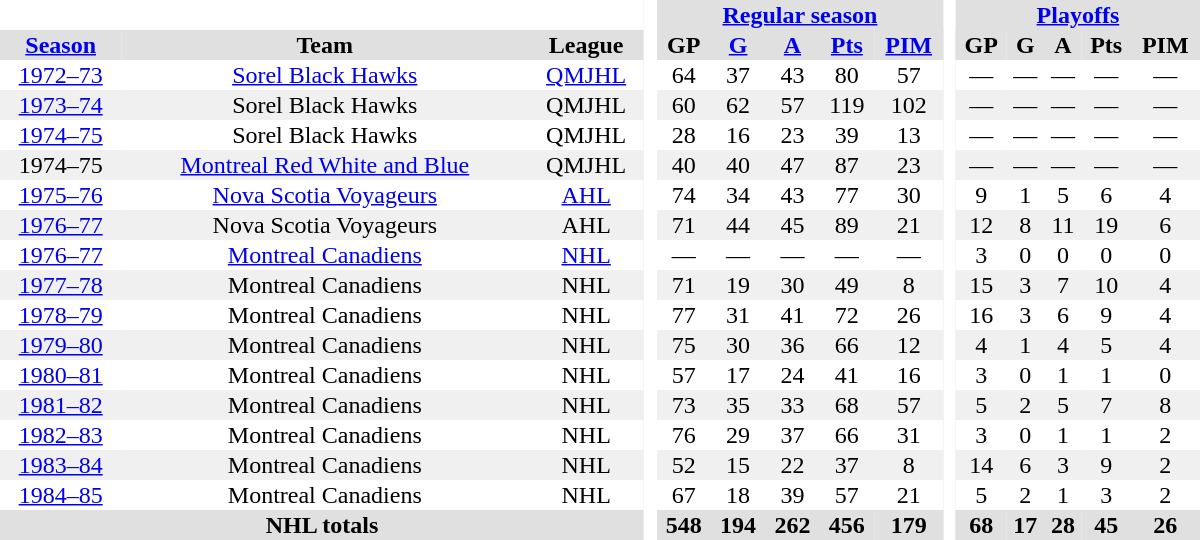<table border="0" cellpadding="1" cellspacing="0" style="text-align:center; width:50em;">
<tr style="background:#e0e0e0;">
<th colspan="3"  bgcolor="#ffffff"> </th>
<th rowspan="99" bgcolor="#ffffff"> </th>
<th colspan="5"><a href='#'>Regular season</a></th>
<th rowspan="99" bgcolor="#ffffff"> </th>
<th colspan="5"><a href='#'>Playoffs</a></th>
</tr>
<tr style="background:#e0e0e0;">
<th><a href='#'>Season</a></th>
<th>Team</th>
<th>League</th>
<th>GP</th>
<th><a href='#'>G</a></th>
<th><a href='#'>A</a></th>
<th><a href='#'>Pts</a></th>
<th><a href='#'>PIM</a></th>
<th>GP</th>
<th>G</th>
<th>A</th>
<th>Pts</th>
<th>PIM</th>
</tr>
<tr>
<td><a href='#'>1972–73</a></td>
<td><a href='#'>Sorel Black Hawks</a></td>
<td><a href='#'>QMJHL</a></td>
<td>64</td>
<td>37</td>
<td>43</td>
<td>80</td>
<td>57</td>
<td>—</td>
<td>—</td>
<td>—</td>
<td>—</td>
<td>—</td>
</tr>
<tr style="background:#f0f0f0;">
<td><a href='#'>1973–74</a></td>
<td>Sorel Black Hawks</td>
<td>QMJHL</td>
<td>60</td>
<td>62</td>
<td>57</td>
<td>119</td>
<td>102</td>
<td>—</td>
<td>—</td>
<td>—</td>
<td>—</td>
<td>—</td>
</tr>
<tr>
<td><a href='#'>1974–75</a></td>
<td>Sorel Black Hawks</td>
<td>QMJHL</td>
<td>28</td>
<td>16</td>
<td>23</td>
<td>39</td>
<td>13</td>
<td>—</td>
<td>—</td>
<td>—</td>
<td>—</td>
<td>—</td>
</tr>
<tr style="background:#f0f0f0;">
<td>1974–75</td>
<td><a href='#'>Montreal Red White and Blue</a></td>
<td>QMJHL</td>
<td>40</td>
<td>40</td>
<td>47</td>
<td>87</td>
<td>23</td>
<td>—</td>
<td>—</td>
<td>—</td>
<td>—</td>
<td>—</td>
</tr>
<tr>
<td><a href='#'>1975–76</a></td>
<td><a href='#'>Nova Scotia Voyageurs</a></td>
<td><a href='#'>AHL</a></td>
<td>74</td>
<td>34</td>
<td>43</td>
<td>77</td>
<td>30</td>
<td>9</td>
<td>1</td>
<td>5</td>
<td>6</td>
<td>4</td>
</tr>
<tr style="background:#f0f0f0;">
<td><a href='#'>1976–77</a></td>
<td>Nova Scotia Voyageurs</td>
<td>AHL</td>
<td>71</td>
<td>44</td>
<td>45</td>
<td>89</td>
<td>21</td>
<td>12</td>
<td>8</td>
<td>11</td>
<td>19</td>
<td>6</td>
</tr>
<tr>
<td><a href='#'>1976–77</a></td>
<td><a href='#'>Montreal Canadiens</a></td>
<td><a href='#'>NHL</a></td>
<td>—</td>
<td>—</td>
<td>—</td>
<td>—</td>
<td>—</td>
<td>3</td>
<td>0</td>
<td>0</td>
<td>0</td>
<td>0</td>
</tr>
<tr style="background:#f0f0f0;">
<td><a href='#'>1977–78</a></td>
<td>Montreal Canadiens</td>
<td>NHL</td>
<td>71</td>
<td>19</td>
<td>30</td>
<td>49</td>
<td>8</td>
<td>15</td>
<td>3</td>
<td>7</td>
<td>10</td>
<td>4</td>
</tr>
<tr>
<td><a href='#'>1978–79</a></td>
<td>Montreal Canadiens</td>
<td>NHL</td>
<td>77</td>
<td>31</td>
<td>41</td>
<td>72</td>
<td>26</td>
<td>16</td>
<td>3</td>
<td>6</td>
<td>9</td>
<td>4</td>
</tr>
<tr style="background:#f0f0f0;">
<td><a href='#'>1979–80</a></td>
<td>Montreal Canadiens</td>
<td>NHL</td>
<td>75</td>
<td>30</td>
<td>36</td>
<td>66</td>
<td>12</td>
<td>4</td>
<td>1</td>
<td>4</td>
<td>5</td>
<td>4</td>
</tr>
<tr>
<td><a href='#'>1980–81</a></td>
<td>Montreal Canadiens</td>
<td>NHL</td>
<td>57</td>
<td>17</td>
<td>24</td>
<td>41</td>
<td>16</td>
<td>3</td>
<td>0</td>
<td>1</td>
<td>1</td>
<td>0</td>
</tr>
<tr style="background:#f0f0f0;">
<td><a href='#'>1981–82</a></td>
<td>Montreal Canadiens</td>
<td>NHL</td>
<td>73</td>
<td>35</td>
<td>33</td>
<td>68</td>
<td>57</td>
<td>5</td>
<td>2</td>
<td>5</td>
<td>7</td>
<td>8</td>
</tr>
<tr>
<td><a href='#'>1982–83</a></td>
<td>Montreal Canadiens</td>
<td>NHL</td>
<td>76</td>
<td>29</td>
<td>37</td>
<td>66</td>
<td>31</td>
<td>3</td>
<td>0</td>
<td>1</td>
<td>1</td>
<td>2</td>
</tr>
<tr style="background:#f0f0f0;">
<td><a href='#'>1983–84</a></td>
<td>Montreal Canadiens</td>
<td>NHL</td>
<td>52</td>
<td>15</td>
<td>22</td>
<td>37</td>
<td>8</td>
<td>14</td>
<td>6</td>
<td>3</td>
<td>9</td>
<td>2</td>
</tr>
<tr>
<td><a href='#'>1984–85</a></td>
<td>Montreal Canadiens</td>
<td>NHL</td>
<td>67</td>
<td>18</td>
<td>39</td>
<td>57</td>
<td>21</td>
<td>5</td>
<td>2</td>
<td>1</td>
<td>3</td>
<td>2</td>
</tr>
<tr style="background:#e0e0e0;">
<th colspan="3">NHL totals</th>
<th>548</th>
<th>194</th>
<th>262</th>
<th>456</th>
<th>179</th>
<th>68</th>
<th>17</th>
<th>28</th>
<th>45</th>
<th>26</th>
</tr>
</table>
